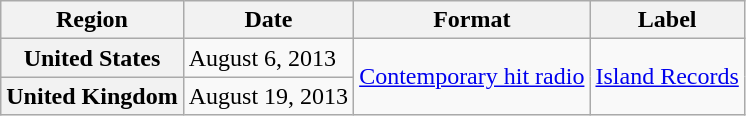<table class="wikitable plainrowheaders">
<tr>
<th>Region</th>
<th>Date</th>
<th>Format</th>
<th>Label</th>
</tr>
<tr>
<th scope="row">United States</th>
<td>August 6, 2013</td>
<td rowspan="2"><a href='#'>Contemporary hit radio</a></td>
<td rowspan="2"><a href='#'>Island Records</a></td>
</tr>
<tr>
<th scope="row">United Kingdom</th>
<td>August 19, 2013</td>
</tr>
</table>
